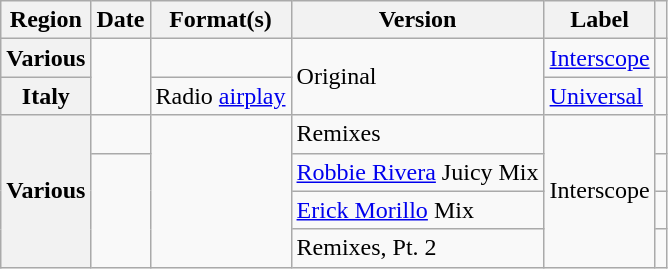<table class="wikitable plainrowheaders">
<tr>
<th scope="col">Region</th>
<th scope="col">Date</th>
<th scope="col">Format(s)</th>
<th scope="col">Version</th>
<th scope="col">Label</th>
<th scope="col"></th>
</tr>
<tr>
<th scope="row">Various</th>
<td rowspan="2"></td>
<td></td>
<td rowspan="2">Original</td>
<td><a href='#'>Interscope</a></td>
<td style="text-align:center"></td>
</tr>
<tr>
<th scope="row">Italy</th>
<td>Radio <a href='#'>airplay</a></td>
<td><a href='#'>Universal</a></td>
<td style="text-align:center"></td>
</tr>
<tr>
<th scope="row" rowspan="4">Various</th>
<td></td>
<td rowspan="4"></td>
<td>Remixes</td>
<td rowspan="4">Interscope</td>
<td style="text-align:center"></td>
</tr>
<tr>
<td rowspan="3"></td>
<td><a href='#'>Robbie Rivera</a> Juicy Mix</td>
<td style="text-align:center"></td>
</tr>
<tr>
<td><a href='#'>Erick Morillo</a> Mix</td>
<td style="text-align:center"></td>
</tr>
<tr>
<td>Remixes, Pt. 2</td>
<td style="text-align:center"></td>
</tr>
</table>
